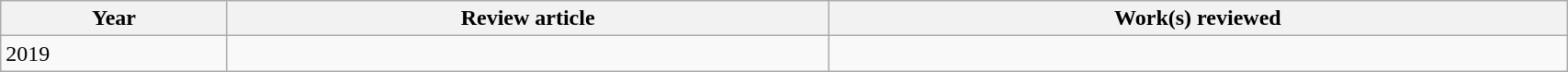<table class='wikitable sortable' width='90%'>
<tr>
<th>Year</th>
<th class='unsortable'>Review article</th>
<th class='unsortable'>Work(s) reviewed</th>
</tr>
<tr>
<td>2019</td>
<td></td>
<td></td>
</tr>
</table>
